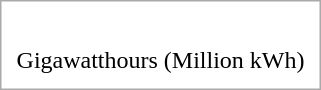<table style="border:solid 1px #aaa;float:right; clear:right; margin-left:1em" cellpadding="10" cellspacing="0">
<tr>
<td></td>
</tr>
<tr>
<td>Gigawatthours (Million kWh)</td>
</tr>
</table>
